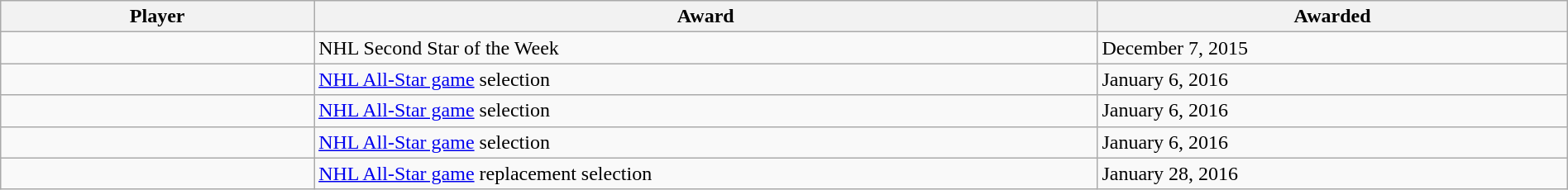<table class="wikitable sortable" style="width:100%;">
<tr>
<th style="width:20%;">Player</th>
<th style="width:50%;">Award</th>
<th style="width:30%;" data-sort-type="date">Awarded</th>
</tr>
<tr>
<td></td>
<td>NHL Second Star of the Week</td>
<td>December 7, 2015</td>
</tr>
<tr>
<td></td>
<td><a href='#'>NHL All-Star game</a> selection</td>
<td>January 6, 2016</td>
</tr>
<tr>
<td></td>
<td><a href='#'>NHL All-Star game</a> selection</td>
<td>January 6, 2016</td>
</tr>
<tr>
<td></td>
<td><a href='#'>NHL All-Star game</a> selection</td>
<td>January 6, 2016</td>
</tr>
<tr>
<td></td>
<td><a href='#'>NHL All-Star game</a> replacement selection</td>
<td>January 28, 2016</td>
</tr>
</table>
